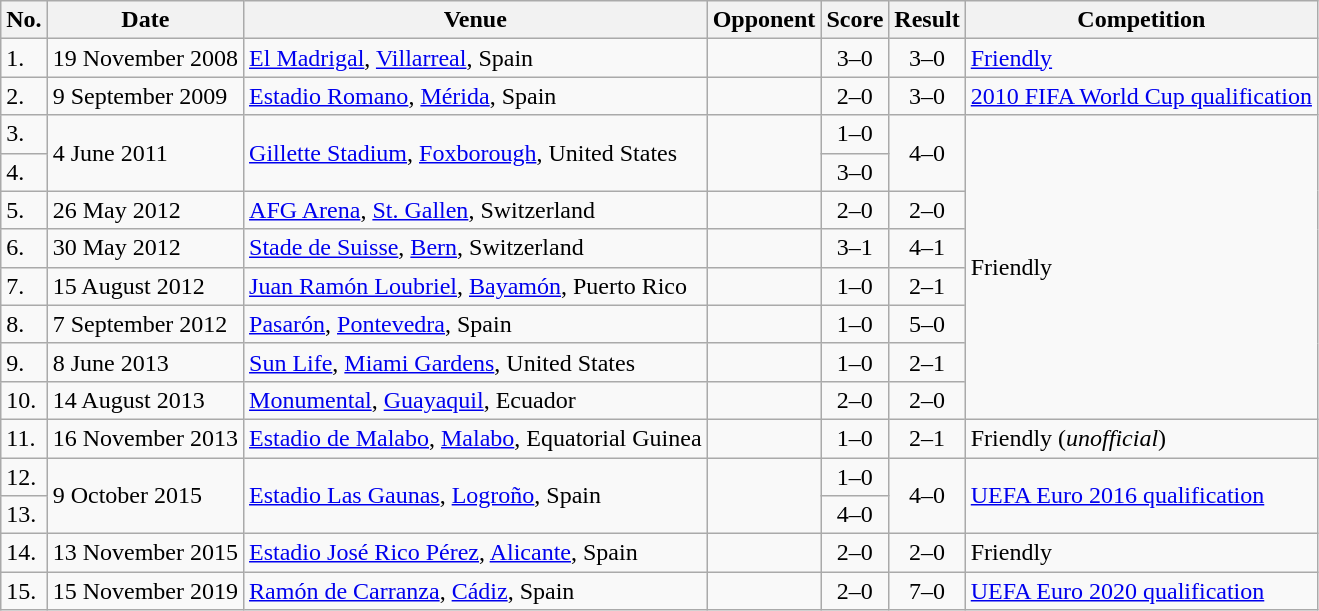<table class="wikitable">
<tr>
<th>No.</th>
<th>Date</th>
<th>Venue</th>
<th>Opponent</th>
<th>Score</th>
<th>Result</th>
<th>Competition</th>
</tr>
<tr>
<td>1.</td>
<td>19 November 2008</td>
<td><a href='#'>El Madrigal</a>, <a href='#'>Villarreal</a>, Spain</td>
<td></td>
<td align=center>3–0</td>
<td align=center>3–0</td>
<td><a href='#'>Friendly</a></td>
</tr>
<tr>
<td>2.</td>
<td>9 September 2009</td>
<td><a href='#'>Estadio Romano</a>, <a href='#'>Mérida</a>, Spain</td>
<td></td>
<td align=center>2–0</td>
<td align=center>3–0</td>
<td><a href='#'>2010 FIFA World Cup qualification</a></td>
</tr>
<tr>
<td>3.</td>
<td rowspan="2">4 June 2011</td>
<td rowspan="2"><a href='#'>Gillette Stadium</a>, <a href='#'>Foxborough</a>, United States</td>
<td rowspan="2"></td>
<td align=center>1–0</td>
<td rowspan="2" align=center>4–0</td>
<td rowspan="8">Friendly</td>
</tr>
<tr>
<td>4.</td>
<td align=center>3–0</td>
</tr>
<tr>
<td>5.</td>
<td>26 May 2012</td>
<td><a href='#'>AFG Arena</a>, <a href='#'>St. Gallen</a>, Switzerland</td>
<td></td>
<td align=center>2–0</td>
<td align=center>2–0</td>
</tr>
<tr>
<td>6.</td>
<td>30 May 2012</td>
<td><a href='#'>Stade de Suisse</a>, <a href='#'>Bern</a>, Switzerland</td>
<td></td>
<td align=center>3–1</td>
<td align=center>4–1</td>
</tr>
<tr>
<td>7.</td>
<td>15 August 2012</td>
<td><a href='#'>Juan Ramón Loubriel</a>, <a href='#'>Bayamón</a>, Puerto Rico</td>
<td></td>
<td align=center>1–0</td>
<td align=center>2–1</td>
</tr>
<tr>
<td>8.</td>
<td>7 September 2012</td>
<td><a href='#'>Pasarón</a>, <a href='#'>Pontevedra</a>, Spain</td>
<td></td>
<td align=center>1–0</td>
<td align=center>5–0</td>
</tr>
<tr>
<td>9.</td>
<td>8 June 2013</td>
<td><a href='#'>Sun Life</a>, <a href='#'>Miami Gardens</a>, United States</td>
<td></td>
<td align=center>1–0</td>
<td align=center>2–1</td>
</tr>
<tr>
<td>10.</td>
<td>14 August 2013</td>
<td><a href='#'>Monumental</a>, <a href='#'>Guayaquil</a>, Ecuador</td>
<td></td>
<td align=center>2–0</td>
<td align=center>2–0</td>
</tr>
<tr>
<td>11.</td>
<td>16 November 2013</td>
<td><a href='#'>Estadio de Malabo</a>, <a href='#'>Malabo</a>, Equatorial Guinea</td>
<td></td>
<td align=center>1–0</td>
<td align=center>2–1</td>
<td>Friendly (<em>unofficial</em>)</td>
</tr>
<tr>
<td>12.</td>
<td rowspan="2">9 October 2015</td>
<td rowspan="2"><a href='#'>Estadio Las Gaunas</a>, <a href='#'>Logroño</a>, Spain</td>
<td rowspan="2"></td>
<td align=center>1–0</td>
<td rowspan="2" align=center>4–0</td>
<td rowspan="2"><a href='#'>UEFA Euro 2016 qualification</a></td>
</tr>
<tr>
<td>13.</td>
<td align=center>4–0</td>
</tr>
<tr>
<td>14.</td>
<td>13 November 2015</td>
<td><a href='#'>Estadio José Rico Pérez</a>, <a href='#'>Alicante</a>, Spain</td>
<td></td>
<td align=center>2–0</td>
<td align=center>2–0</td>
<td>Friendly</td>
</tr>
<tr>
<td>15.</td>
<td>15 November 2019</td>
<td><a href='#'>Ramón de Carranza</a>, <a href='#'>Cádiz</a>, Spain</td>
<td></td>
<td align=center>2–0</td>
<td align=center>7–0</td>
<td><a href='#'>UEFA Euro 2020 qualification</a></td>
</tr>
</table>
